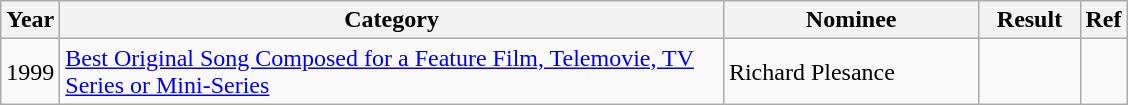<table class="wikitable">
<tr>
<th>Year</th>
<th width="435">Category</th>
<th width="163">Nominee</th>
<th width="60">Result</th>
<th>Ref</th>
</tr>
<tr>
<td>1999</td>
<td><a href='#'>Best Original Song Composed for a Feature Film, Telemovie, TV Series or Mini-Series</a></td>
<td>Richard Plesance</td>
<td></td>
<td></td>
</tr>
</table>
